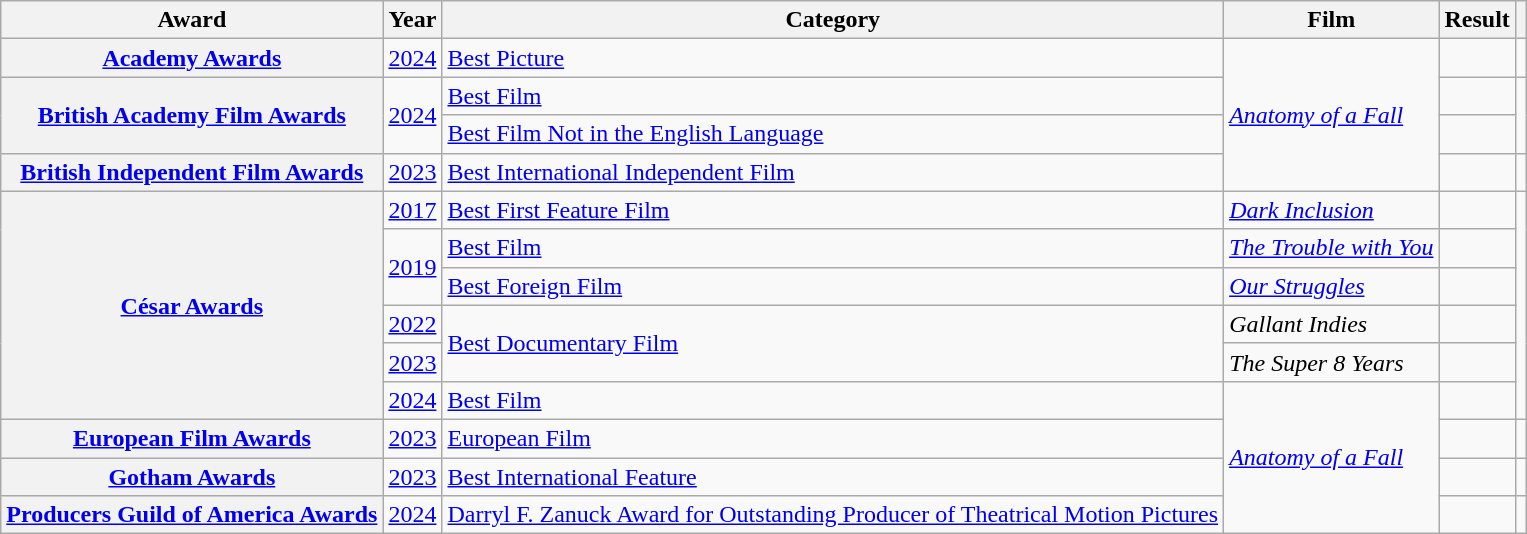<table class="wikitable sortable plainrowheaders">
<tr>
<th scope="col">Award</th>
<th scope="col">Year</th>
<th scope="col">Category</th>
<th scope="col">Film</th>
<th scope="col">Result</th>
<th scope="col"></th>
</tr>
<tr>
<th scope="row"><a href='#'>Academy Awards</a></th>
<td><a href='#'>2024</a></td>
<td><a href='#'>Best Picture</a></td>
<td rowspan="4"><em><a href='#'>Anatomy of a Fall</a></em></td>
<td></td>
<td></td>
</tr>
<tr>
<th rowspan="2" scope="row"><a href='#'>British Academy Film Awards</a></th>
<td rowspan="2"><a href='#'>2024</a></td>
<td><a href='#'>Best Film</a></td>
<td></td>
<td rowspan="2"></td>
</tr>
<tr>
<td><a href='#'>Best Film Not in the English Language</a></td>
<td></td>
</tr>
<tr>
<th scope="row"><a href='#'>British Independent Film Awards</a></th>
<td><a href='#'>2023</a></td>
<td><a href='#'>Best International Independent Film</a></td>
<td></td>
<td></td>
</tr>
<tr>
<th rowspan="6" scope="row"><a href='#'>César Awards</a></th>
<td><a href='#'>2017</a></td>
<td><a href='#'>Best First Feature Film</a></td>
<td><em><a href='#'>Dark Inclusion</a></em></td>
<td></td>
<td rowspan="6"></td>
</tr>
<tr>
<td rowspan="2"><a href='#'>2019</a></td>
<td><a href='#'>Best Film</a></td>
<td><em><a href='#'>The Trouble with You</a></em></td>
<td></td>
</tr>
<tr>
<td><a href='#'>Best Foreign Film</a></td>
<td><em><a href='#'>Our Struggles</a></em></td>
<td></td>
</tr>
<tr>
<td><a href='#'>2022</a></td>
<td rowspan="2"><a href='#'>Best Documentary Film</a></td>
<td><em>Gallant Indies</em></td>
<td></td>
</tr>
<tr>
<td><a href='#'>2023</a></td>
<td><em>The Super 8 Years</em></td>
<td></td>
</tr>
<tr>
<td><a href='#'>2024</a></td>
<td><a href='#'>Best Film</a></td>
<td rowspan="4"><em><a href='#'>Anatomy of a Fall</a></em></td>
<td></td>
</tr>
<tr>
<th scope="row"><a href='#'>European Film Awards</a></th>
<td><a href='#'>2023</a></td>
<td><a href='#'>European Film</a></td>
<td></td>
<td></td>
</tr>
<tr>
<th scope="row"><a href='#'>Gotham Awards</a></th>
<td><a href='#'>2023</a></td>
<td><a href='#'>Best International Feature</a></td>
<td></td>
<td></td>
</tr>
<tr>
<th scope="row"><a href='#'>Producers Guild of America Awards</a></th>
<td><a href='#'>2024</a></td>
<td><a href='#'>Darryl F. Zanuck Award for Outstanding Producer of Theatrical Motion Pictures</a></td>
<td></td>
<td></td>
</tr>
</table>
